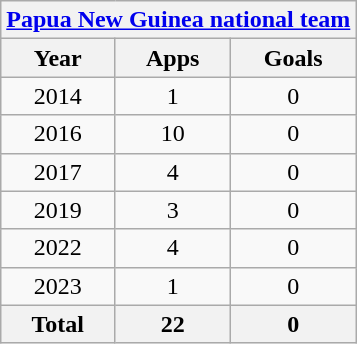<table class="wikitable" style="text-align:center">
<tr>
<th colspan=3><a href='#'>Papua New Guinea national team</a></th>
</tr>
<tr>
<th>Year</th>
<th>Apps</th>
<th>Goals</th>
</tr>
<tr>
<td>2014</td>
<td>1</td>
<td>0</td>
</tr>
<tr>
<td>2016</td>
<td>10</td>
<td>0</td>
</tr>
<tr>
<td>2017</td>
<td>4</td>
<td>0</td>
</tr>
<tr>
<td>2019</td>
<td>3</td>
<td>0</td>
</tr>
<tr>
<td>2022</td>
<td>4</td>
<td>0</td>
</tr>
<tr>
<td>2023</td>
<td>1</td>
<td>0</td>
</tr>
<tr>
<th>Total</th>
<th>22</th>
<th>0</th>
</tr>
</table>
